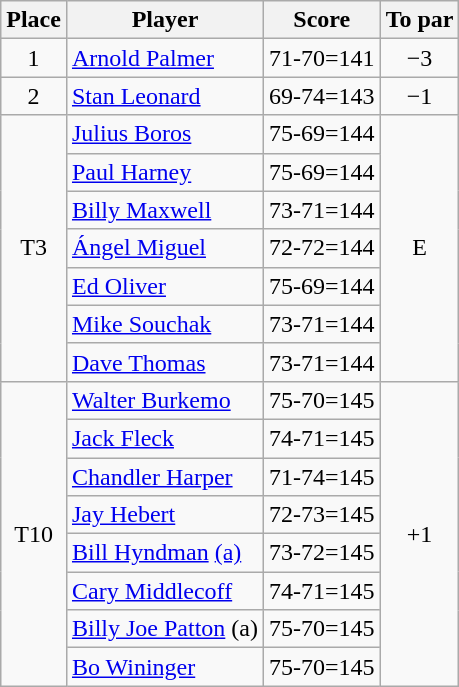<table class="wikitable">
<tr>
<th>Place</th>
<th>Player</th>
<th>Score</th>
<th>To par</th>
</tr>
<tr>
<td align="center">1</td>
<td> <a href='#'>Arnold Palmer</a></td>
<td>71-70=141</td>
<td align="center">−3</td>
</tr>
<tr>
<td align="center">2</td>
<td> <a href='#'>Stan Leonard</a></td>
<td>69-74=143</td>
<td align="center">−1</td>
</tr>
<tr>
<td rowspan="7" align="center">T3</td>
<td> <a href='#'>Julius Boros</a></td>
<td>75-69=144</td>
<td rowspan="7" align="center">E</td>
</tr>
<tr>
<td> <a href='#'>Paul Harney</a></td>
<td>75-69=144</td>
</tr>
<tr>
<td> <a href='#'>Billy Maxwell</a></td>
<td>73-71=144</td>
</tr>
<tr>
<td> <a href='#'>Ángel Miguel</a></td>
<td>72-72=144</td>
</tr>
<tr>
<td> <a href='#'>Ed Oliver</a></td>
<td>75-69=144</td>
</tr>
<tr>
<td> <a href='#'>Mike Souchak</a></td>
<td>73-71=144</td>
</tr>
<tr>
<td> <a href='#'>Dave Thomas</a></td>
<td>73-71=144</td>
</tr>
<tr>
<td rowspan="8" align="center">T10</td>
<td> <a href='#'>Walter Burkemo</a></td>
<td>75-70=145</td>
<td rowspan="8" align="center">+1</td>
</tr>
<tr>
<td> <a href='#'>Jack Fleck</a></td>
<td>74-71=145</td>
</tr>
<tr>
<td> <a href='#'>Chandler Harper</a></td>
<td>71-74=145</td>
</tr>
<tr>
<td> <a href='#'>Jay Hebert</a></td>
<td>72-73=145</td>
</tr>
<tr>
<td> <a href='#'>Bill Hyndman</a> <a href='#'>(a)</a></td>
<td>73-72=145</td>
</tr>
<tr>
<td> <a href='#'>Cary Middlecoff</a></td>
<td>74-71=145</td>
</tr>
<tr>
<td> <a href='#'>Billy Joe Patton</a> (a)</td>
<td>75-70=145</td>
</tr>
<tr>
<td> <a href='#'>Bo Wininger</a></td>
<td>75-70=145</td>
</tr>
</table>
